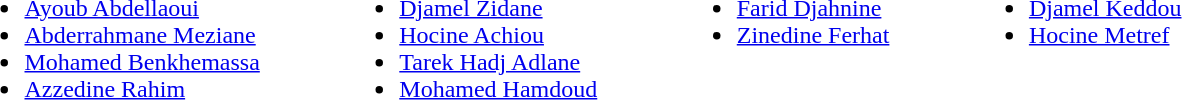<table>
<tr>
<td valign="top"><br><ul><li> <a href='#'>Ayoub Abdellaoui</a></li><li> <a href='#'>Abderrahmane Meziane</a></li><li> <a href='#'>Mohamed Benkhemassa</a></li><li> <a href='#'>Azzedine Rahim</a></li></ul></td>
<td width="45"> </td>
<td valign="top"><br><ul><li> <a href='#'>Djamel Zidane</a></li><li> <a href='#'>Hocine Achiou</a></li><li> <a href='#'>Tarek Hadj Adlane</a></li><li> <a href='#'>Mohamed Hamdoud</a></li></ul></td>
<td width="45"> </td>
<td valign="top"><br><ul><li> <a href='#'>Farid Djahnine</a></li><li> <a href='#'>Zinedine Ferhat</a></li></ul></td>
<td width="45"> </td>
<td valign="top"><br><ul><li> <a href='#'>Djamel Keddou</a></li><li> <a href='#'>Hocine Metref</a></li></ul></td>
</tr>
</table>
